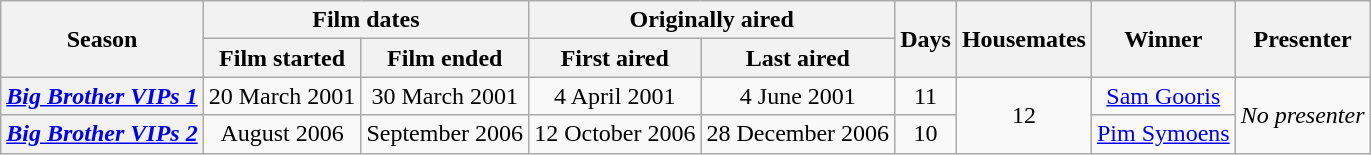<table class="wikitable" style="text-align: center;">
<tr>
<th rowspan="2">Season</th>
<th colspan="2">Film dates</th>
<th colspan="2">Originally aired</th>
<th rowspan="2">Days</th>
<th rowspan="2">Housemates</th>
<th rowspan="2">Winner</th>
<th rowspan="2">Presenter</th>
</tr>
<tr>
<th>Film started</th>
<th>Film ended</th>
<th>First aired</th>
<th>Last aired</th>
</tr>
<tr>
<th><em><a href='#'>Big Brother VIPs 1</a></em></th>
<td>20 March 2001</td>
<td>30 March 2001</td>
<td>4 April 2001</td>
<td>4 June 2001</td>
<td>11</td>
<td rowspan="2">12</td>
<td><a href='#'>Sam Gooris</a></td>
<td rowspan="2"><em>No presenter</em></td>
</tr>
<tr>
<th><em><a href='#'>Big Brother VIPs 2</a></em></th>
<td>August 2006</td>
<td>September 2006</td>
<td>12 October 2006</td>
<td>28 December 2006</td>
<td>10</td>
<td><a href='#'>Pim Symoens</a></td>
</tr>
</table>
